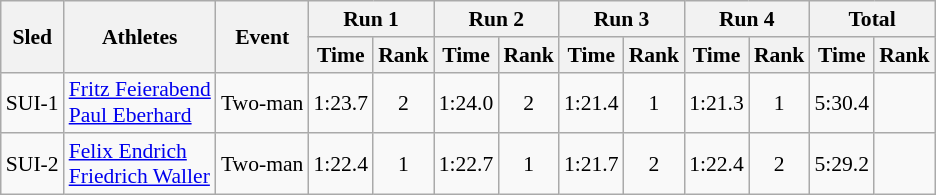<table class="wikitable" border="1" style="font-size:90%; text-align:center;">
<tr>
<th rowspan="2">Sled</th>
<th rowspan="2">Athletes</th>
<th rowspan="2">Event</th>
<th colspan="2">Run 1</th>
<th colspan="2">Run 2</th>
<th colspan="2">Run 3</th>
<th colspan="2">Run 4</th>
<th colspan="2">Total</th>
</tr>
<tr>
<th>Time</th>
<th>Rank</th>
<th>Time</th>
<th>Rank</th>
<th>Time</th>
<th>Rank</th>
<th>Time</th>
<th>Rank</th>
<th>Time</th>
<th>Rank</th>
</tr>
<tr>
<td>SUI-1</td>
<td style="text-align:left;"><a href='#'>Fritz Feierabend</a><br><a href='#'>Paul Eberhard</a></td>
<td>Two-man</td>
<td>1:23.7</td>
<td>2</td>
<td>1:24.0</td>
<td>2</td>
<td>1:21.4</td>
<td>1</td>
<td>1:21.3</td>
<td>1</td>
<td>5:30.4</td>
<td></td>
</tr>
<tr>
<td>SUI-2</td>
<td style="text-align:left;"><a href='#'>Felix Endrich</a><br><a href='#'>Friedrich Waller</a></td>
<td>Two-man</td>
<td>1:22.4</td>
<td>1</td>
<td>1:22.7</td>
<td>1</td>
<td>1:21.7</td>
<td>2</td>
<td>1:22.4</td>
<td>2</td>
<td>5:29.2</td>
<td></td>
</tr>
</table>
